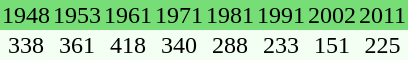<table align="center" cellspacing="0" style="background:#f3fff3">
<tr bgcolor="#77dd77">
<td align="center">1948</td>
<td align="center">1953</td>
<td align="center">1961</td>
<td align="center">1971</td>
<td align="center">1981</td>
<td align="center">1991</td>
<td align="center">2002</td>
<td align="center">2011</td>
</tr>
<tr>
<td align="center">338</td>
<td align="center">361</td>
<td align="center">418</td>
<td align="center">340</td>
<td align="center">288</td>
<td align="center">233</td>
<td align="center">151</td>
<td align="center">225</td>
</tr>
</table>
